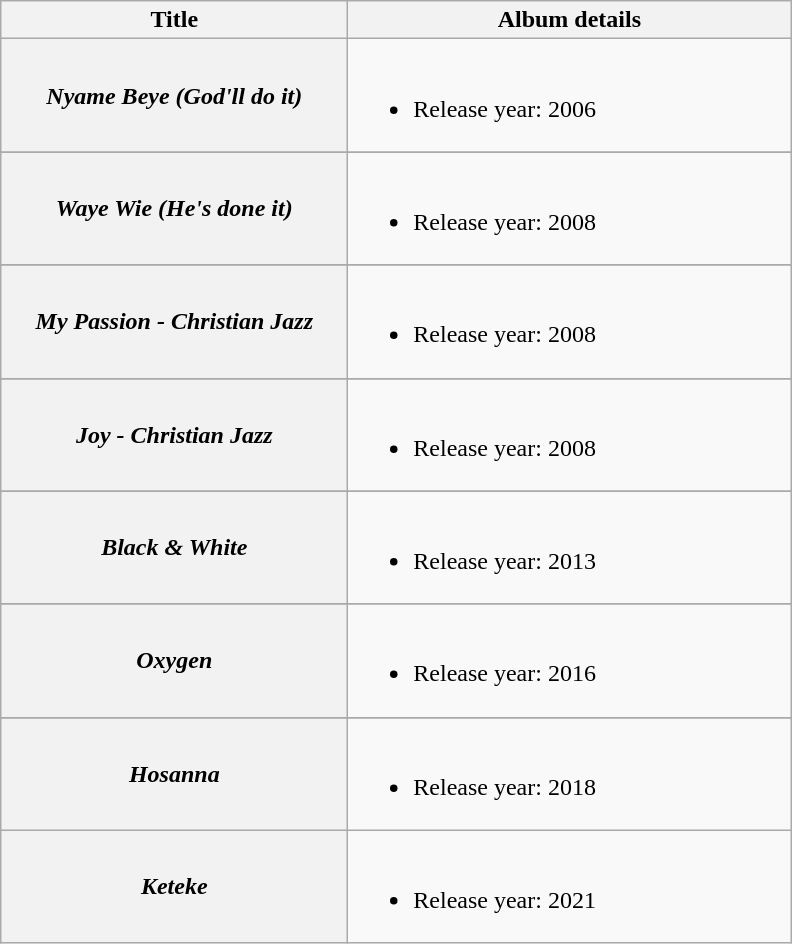<table class="wikitable plainrowheaders" style="text-align:left;">
<tr>
<th rowspan="1" style="width:14em;">Title</th>
<th rowspan="1" style="width:18em;">Album details</th>
</tr>
<tr>
<th scope="row"><em>Nyame Beye (God'll do it)</em></th>
<td><br><ul><li>Release year: 2006</li></ul></td>
</tr>
<tr>
</tr>
<tr>
<th scope="row"><em>Waye Wie (He's done it)</em></th>
<td><br><ul><li>Release year: 2008</li></ul></td>
</tr>
<tr>
</tr>
<tr>
<th scope="row"><em>My Passion - Christian Jazz</em></th>
<td><br><ul><li>Release year: 2008</li></ul></td>
</tr>
<tr>
</tr>
<tr>
<th scope="row"><em>Joy - Christian Jazz</em></th>
<td><br><ul><li>Release year: 2008</li></ul></td>
</tr>
<tr>
</tr>
<tr>
<th scope="row"><em>Black & White</em></th>
<td><br><ul><li>Release year: 2013</li></ul></td>
</tr>
<tr>
</tr>
<tr>
<th scope="row"><em>Oxygen</em></th>
<td><br><ul><li>Release year: 2016</li></ul></td>
</tr>
<tr>
</tr>
<tr>
<th scope="row"><em>Hosanna</em></th>
<td><br><ul><li>Release year: 2018</li></ul></td>
</tr>
<tr>
<th scope="row"><em>Keteke</em></th>
<td><br><ul><li>Release year: 2021</li></ul></td>
</tr>
</table>
